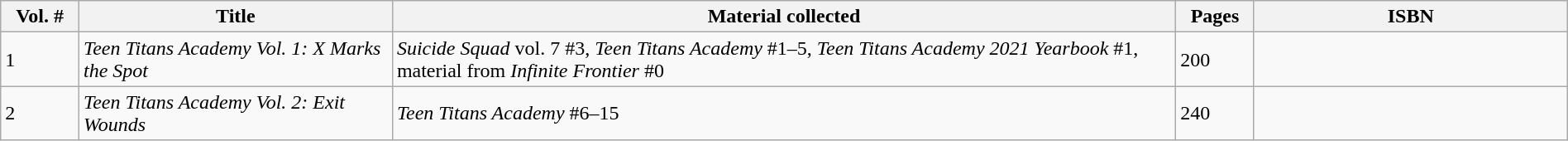<table class="wikitable" style="width:100%;">
<tr>
<th style="width:5%;">Vol. #</th>
<th style="width:20%;">Title</th>
<th style="width:50%;">Material collected</th>
<th style="width:5%;">Pages</th>
<th style="width:20%;">ISBN</th>
</tr>
<tr>
<td>1</td>
<td><em>Teen Titans Academy Vol. 1: X Marks the Spot</em></td>
<td><em>Suicide Squad</em> vol. 7 #3, <em>Teen Titans Academy</em> #1–5, <em>Teen Titans Academy 2021 Yearbook</em> #1, material from <em>Infinite Frontier</em> #0</td>
<td>200</td>
<td></td>
</tr>
<tr>
<td>2</td>
<td><em>Teen Titans Academy Vol. 2: Exit Wounds</em></td>
<td><em>Teen Titans Academy</em> #6–15</td>
<td>240</td>
<td></td>
</tr>
</table>
